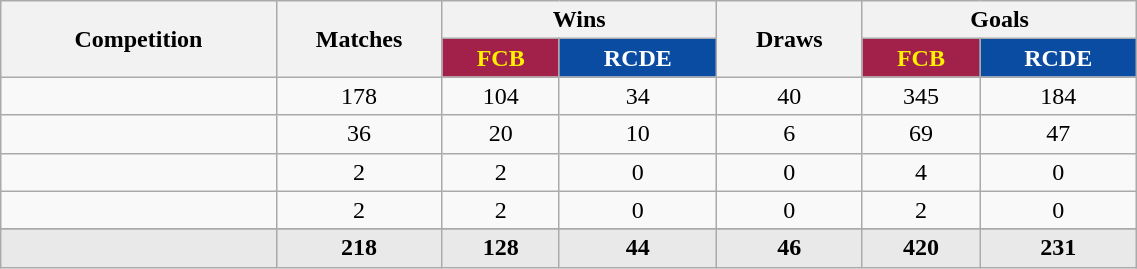<table class="wikitable sortable" style="text-align:center; width:60%;">
<tr>
<th rowspan="2"  style="width:10%;">Competition</th>
<th rowspan="2"  style="width:5%;">Matches</th>
<th colspan="2"  style="width:10%;">Wins</th>
<th rowspan="2"  style="width:5%;">Draws</th>
<th colspan="2"  style="width:10%;">Goals</th>
</tr>
<tr>
<th style="color:#fff000; background-color:#A2214B;">FCB</th>
<th style="color:#fff; background-color:#094ca1;">RCDE</th>
<th style="color:#fff000; background-color:#A2214B;">FCB</th>
<th style="color:#fff; background-color:#094ca1;">RCDE</th>
</tr>
<tr>
<td></td>
<td>178</td>
<td>104</td>
<td>34</td>
<td>40</td>
<td>345</td>
<td>184</td>
</tr>
<tr>
<td></td>
<td>36</td>
<td>20</td>
<td>10</td>
<td>6</td>
<td>69</td>
<td>47</td>
</tr>
<tr>
<td></td>
<td>2</td>
<td>2</td>
<td>0</td>
<td>0</td>
<td>4</td>
<td>0</td>
</tr>
<tr>
<td></td>
<td>2</td>
<td>2</td>
<td>0</td>
<td>0</td>
<td>2</td>
<td>0</td>
</tr>
<tr>
</tr>
<tr bgcolor=E9E9E9>
<td></td>
<td><strong>218</strong></td>
<td><strong>128</strong></td>
<td><strong>44</strong></td>
<td><strong>46</strong></td>
<td><strong>420</strong></td>
<td><strong>231</strong></td>
</tr>
</table>
